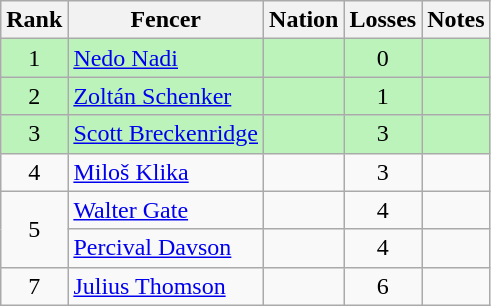<table class="wikitable sortable" style="text-align:center">
<tr>
<th>Rank</th>
<th>Fencer</th>
<th>Nation</th>
<th>Losses</th>
<th>Notes</th>
</tr>
<tr bgcolor=bbf3bb>
<td>1</td>
<td align=left><a href='#'>Nedo Nadi</a></td>
<td align=left></td>
<td>0</td>
<td></td>
</tr>
<tr bgcolor=bbf3bb>
<td>2</td>
<td align=left><a href='#'>Zoltán Schenker</a></td>
<td align=left></td>
<td>1</td>
<td></td>
</tr>
<tr bgcolor=bbf3bb>
<td>3</td>
<td align=left><a href='#'>Scott Breckenridge</a></td>
<td align=left></td>
<td>3</td>
<td></td>
</tr>
<tr>
<td>4</td>
<td align=left><a href='#'>Miloš Klika</a></td>
<td align=left></td>
<td>3</td>
<td></td>
</tr>
<tr>
<td rowspan=2>5</td>
<td align=left><a href='#'>Walter Gate</a></td>
<td align=left></td>
<td>4</td>
<td></td>
</tr>
<tr>
<td align=left><a href='#'>Percival Davson</a></td>
<td align=left></td>
<td>4</td>
<td></td>
</tr>
<tr>
<td>7</td>
<td align=left><a href='#'>Julius Thomson</a></td>
<td align=left></td>
<td>6</td>
<td></td>
</tr>
</table>
